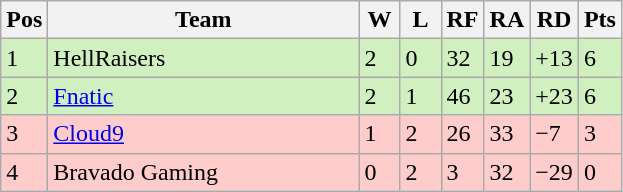<table class="wikitable">
<tr>
<th width="20px">Pos</th>
<th width="200px">Team</th>
<th width="20px">W</th>
<th width="20px">L</th>
<th width="20px">RF</th>
<th width="20px">RA</th>
<th width="20px">RD</th>
<th width="20px">Pts</th>
</tr>
<tr style="background: #D0F0C0;">
<td>1</td>
<td>HellRaisers</td>
<td>2</td>
<td>0</td>
<td>32</td>
<td>19</td>
<td>+13</td>
<td>6</td>
</tr>
<tr style="background: #D0F0C0;">
<td>2</td>
<td><a href='#'>Fnatic</a></td>
<td>2</td>
<td>1</td>
<td>46</td>
<td>23</td>
<td>+23</td>
<td>6</td>
</tr>
<tr style="background: #FFCCCC;">
<td>3</td>
<td><a href='#'>Cloud9</a></td>
<td>1</td>
<td>2</td>
<td>26</td>
<td>33</td>
<td>−7</td>
<td>3</td>
</tr>
<tr style="background: #FFCCCC;">
<td>4</td>
<td>Bravado Gaming</td>
<td>0</td>
<td>2</td>
<td>3</td>
<td>32</td>
<td>−29</td>
<td>0</td>
</tr>
</table>
